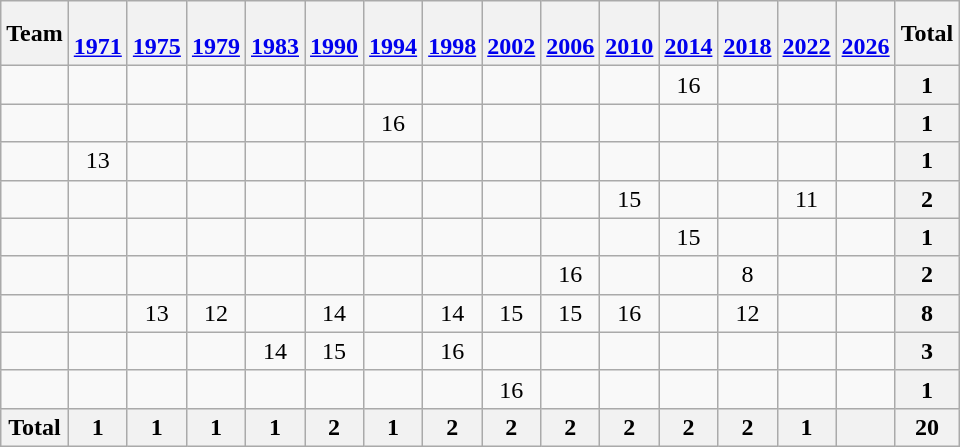<table class="wikitable" style="text-align:center;">
<tr bgcolor=>
<th><strong>Team</strong></th>
<th><br><a href='#'>1971</a></th>
<th><br><a href='#'>1975</a></th>
<th><br><a href='#'>1979</a></th>
<th><br><a href='#'>1983</a></th>
<th><br><a href='#'>1990</a></th>
<th><br><a href='#'>1994</a></th>
<th><br><a href='#'>1998</a></th>
<th><br><a href='#'>2002</a></th>
<th><br><a href='#'>2006</a></th>
<th><br><a href='#'>2010</a></th>
<th><br><a href='#'>2014</a></th>
<th><br><a href='#'>2018</a></th>
<th><br><a href='#'>2022</a></th>
<th><br><a href='#'>2026</a></th>
<th><strong>Total</strong></th>
</tr>
<tr>
<td align="left"></td>
<td></td>
<td></td>
<td></td>
<td></td>
<td></td>
<td></td>
<td></td>
<td></td>
<td></td>
<td></td>
<td>16</td>
<td></td>
<td></td>
<td></td>
<th>1</th>
</tr>
<tr>
<td align="left"></td>
<td></td>
<td></td>
<td></td>
<td></td>
<td></td>
<td>16</td>
<td></td>
<td></td>
<td></td>
<td></td>
<td></td>
<td></td>
<td></td>
<td></td>
<th>1</th>
</tr>
<tr>
<td align="left"></td>
<td>13</td>
<td></td>
<td></td>
<td></td>
<td></td>
<td></td>
<td></td>
<td></td>
<td></td>
<td></td>
<td></td>
<td></td>
<td></td>
<td></td>
<th>1</th>
</tr>
<tr>
<td align="left"></td>
<td></td>
<td></td>
<td></td>
<td></td>
<td></td>
<td></td>
<td></td>
<td></td>
<td></td>
<td>15</td>
<td></td>
<td></td>
<td>11</td>
<td></td>
<th>2</th>
</tr>
<tr>
<td align="left"></td>
<td></td>
<td></td>
<td></td>
<td></td>
<td></td>
<td></td>
<td></td>
<td></td>
<td></td>
<td></td>
<td>15</td>
<td></td>
<td></td>
<td></td>
<th>1</th>
</tr>
<tr>
<td align="left"></td>
<td></td>
<td></td>
<td></td>
<td></td>
<td></td>
<td></td>
<td></td>
<td></td>
<td>16</td>
<td></td>
<td></td>
<td>8</td>
<td></td>
<td></td>
<th>2</th>
</tr>
<tr>
<td align="left"></td>
<td></td>
<td>13</td>
<td>12</td>
<td></td>
<td>14</td>
<td></td>
<td>14</td>
<td>15</td>
<td>15</td>
<td>16</td>
<td></td>
<td>12</td>
<td></td>
<td></td>
<th>8</th>
</tr>
<tr>
<td align="left"></td>
<td></td>
<td></td>
<td></td>
<td>14</td>
<td>15</td>
<td></td>
<td>16</td>
<td></td>
<td></td>
<td></td>
<td></td>
<td></td>
<td></td>
<td></td>
<th>3</th>
</tr>
<tr>
<td align="left"></td>
<td></td>
<td></td>
<td></td>
<td></td>
<td></td>
<td></td>
<td></td>
<td>16</td>
<td></td>
<td></td>
<td></td>
<td></td>
<td></td>
<td></td>
<th>1</th>
</tr>
<tr>
<th align=left>Total</th>
<th>1</th>
<th>1</th>
<th>1</th>
<th>1</th>
<th>2</th>
<th>1</th>
<th>2</th>
<th>2</th>
<th>2</th>
<th>2</th>
<th>2</th>
<th>2</th>
<th>1</th>
<th></th>
<th>20</th>
</tr>
</table>
